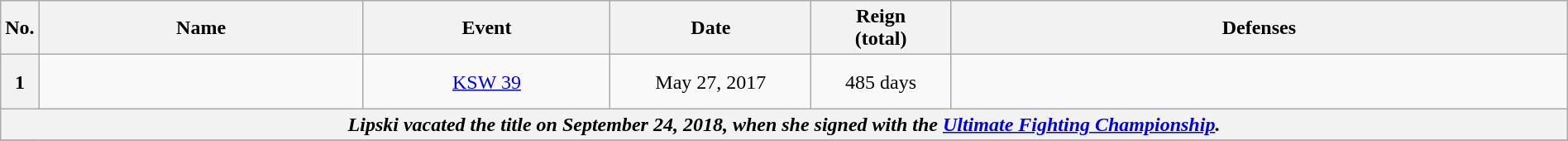<table class="wikitable" style="width:100%; font-size:100%;">
<tr>
<th style= width:1%;">No.</th>
<th style= width:21%;">Name</th>
<th style= width:16%;">Event</th>
<th style=width:13%;">Date</th>
<th style=width:9%;">Reign<br>(total)</th>
<th style= width:49%;">Defenses</th>
</tr>
<tr>
<th>1</th>
<td align=left> <br></td>
<td align=center><a href='#'>KSW 39</a><br></td>
<td align=center>May 27, 2017</td>
<td align=center>485 days</td>
<td align=left><br><br>
</td>
</tr>
<tr>
<th style="text-align:center;" colspan="6"><em>Lipski vacated the title on September 24, 2018, when she signed with the <a href='#'>Ultimate Fighting Championship</a>.</em></th>
</tr>
<tr>
</tr>
</table>
